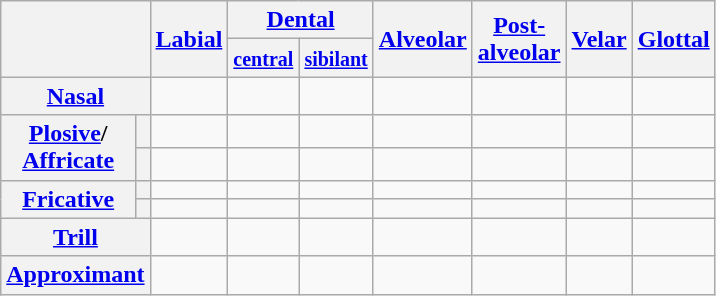<table class="wikitable" style="text-align:center;">
<tr>
<th colspan="2" rowspan="2"></th>
<th rowspan="2"><a href='#'>Labial</a></th>
<th colspan="2"><a href='#'>Dental</a></th>
<th rowspan="2"><a href='#'>Alveolar</a></th>
<th rowspan="2"><a href='#'>Post-<br>alveolar</a></th>
<th rowspan="2"><a href='#'>Velar</a></th>
<th rowspan="2"><a href='#'>Glottal</a></th>
</tr>
<tr>
<th><small><a href='#'>central</a></small></th>
<th><small><a href='#'>sibilant</a></small></th>
</tr>
<tr>
<th colspan="2"><a href='#'>Nasal</a></th>
<td> </td>
<td></td>
<td></td>
<td> </td>
<td></td>
<td></td>
<td></td>
</tr>
<tr>
<th rowspan="2"><a href='#'>Plosive</a>/<br><a href='#'>Affricate</a></th>
<th></th>
<td> </td>
<td> </td>
<td> </td>
<td></td>
<td> </td>
<td> </td>
<td></td>
</tr>
<tr>
<th></th>
<td> </td>
<td> </td>
<td></td>
<td></td>
<td> </td>
<td> </td>
<td></td>
</tr>
<tr>
<th rowspan="2"><a href='#'>Fricative</a></th>
<th></th>
<td> </td>
<td></td>
<td> </td>
<td></td>
<td> </td>
<td></td>
<td> </td>
</tr>
<tr>
<th></th>
<td> </td>
<td></td>
<td> </td>
<td></td>
<td> </td>
<td></td>
<td></td>
</tr>
<tr>
<th colspan="2"><a href='#'>Trill</a></th>
<td></td>
<td></td>
<td></td>
<td> </td>
<td></td>
<td></td>
<td></td>
</tr>
<tr>
<th colspan="2"><a href='#'>Approximant</a></th>
<td></td>
<td></td>
<td></td>
<td> </td>
<td> </td>
<td> </td>
<td></td>
</tr>
</table>
